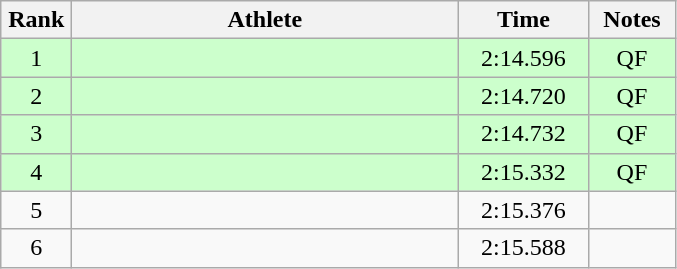<table class=wikitable style="text-align:center">
<tr>
<th width=40>Rank</th>
<th width=250>Athlete</th>
<th width=80>Time</th>
<th width=50>Notes</th>
</tr>
<tr bgcolor="ccffcc">
<td>1</td>
<td align=left></td>
<td>2:14.596</td>
<td>QF</td>
</tr>
<tr bgcolor="ccffcc">
<td>2</td>
<td align=left></td>
<td>2:14.720</td>
<td>QF</td>
</tr>
<tr bgcolor="ccffcc">
<td>3</td>
<td align=left></td>
<td>2:14.732</td>
<td>QF</td>
</tr>
<tr bgcolor="ccffcc">
<td>4</td>
<td align=left></td>
<td>2:15.332</td>
<td>QF</td>
</tr>
<tr>
<td>5</td>
<td align=left></td>
<td>2:15.376</td>
<td></td>
</tr>
<tr>
<td>6</td>
<td align=left></td>
<td>2:15.588</td>
<td></td>
</tr>
</table>
